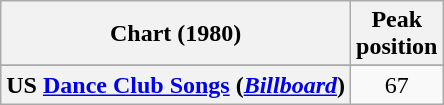<table class="wikitable sortable plainrowheaders" style="text-align:center">
<tr>
<th scope="col">Chart (1980)</th>
<th scope="col">Peak<br>position</th>
</tr>
<tr>
</tr>
<tr>
<th scope="row">US <a href='#'>Dance Club Songs</a> (<em><a href='#'>Billboard</a></em>)<br></th>
<td>67</td>
</tr>
</table>
